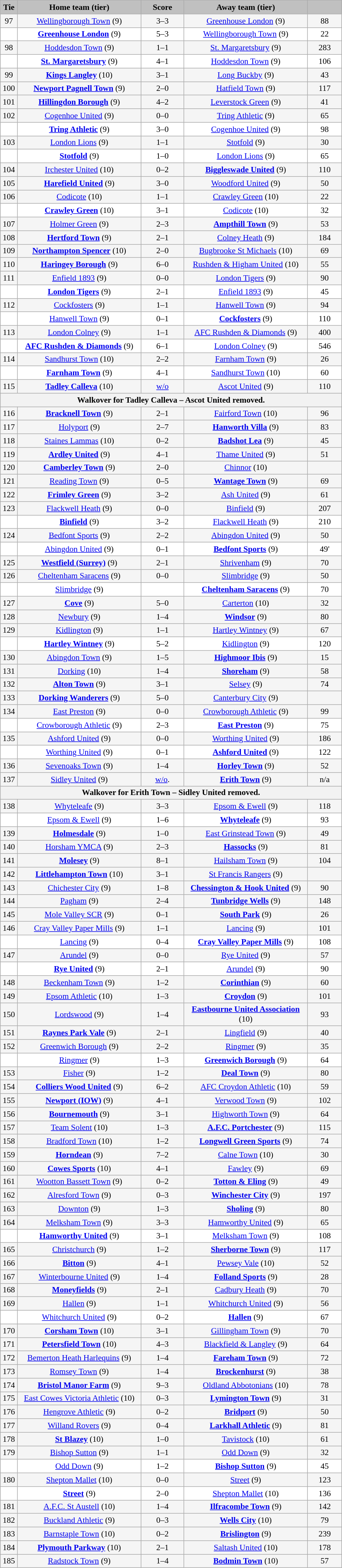<table class="wikitable" style="width: 600px; background:WhiteSmoke; text-align:center; font-size:90%">
<tr>
<td scope="col" style="width:  5.00%; background:silver;"><strong>Tie</strong></td>
<td scope="col" style="width: 36.25%; background:silver;"><strong>Home team (tier)</strong></td>
<td scope="col" style="width: 12.50%; background:silver;"><strong>Score</strong></td>
<td scope="col" style="width: 36.25%; background:silver;"><strong>Away team (tier)</strong></td>
<td scope="col" style="width: 10.00%; background:silver;"><strong></strong></td>
</tr>
<tr>
<td>97</td>
<td><a href='#'>Wellingborough Town</a> (9)</td>
<td>3–3</td>
<td><a href='#'>Greenhouse London</a> (9)</td>
<td>88</td>
</tr>
<tr style="background:white;">
<td><em></em></td>
<td><strong><a href='#'>Greenhouse London</a></strong> (9)</td>
<td>5–3 </td>
<td><a href='#'>Wellingborough Town</a> (9)</td>
<td>22</td>
</tr>
<tr>
<td>98</td>
<td><a href='#'>Hoddesdon Town</a> (9)</td>
<td>1–1</td>
<td><a href='#'>St. Margaretsbury</a> (9)</td>
<td>283</td>
</tr>
<tr style="background:white;">
<td><em></em></td>
<td><strong><a href='#'>St. Margaretsbury</a></strong> (9)</td>
<td>4–1</td>
<td><a href='#'>Hoddesdon Town</a> (9)</td>
<td>106</td>
</tr>
<tr>
<td>99</td>
<td><strong><a href='#'>Kings Langley</a></strong> (10)</td>
<td>3–1</td>
<td><a href='#'>Long Buckby</a> (9)</td>
<td>43</td>
</tr>
<tr>
<td>100</td>
<td><strong><a href='#'>Newport Pagnell Town</a></strong> (9)</td>
<td>2–0</td>
<td><a href='#'>Hatfield Town</a> (9)</td>
<td>117</td>
</tr>
<tr>
<td>101</td>
<td><strong><a href='#'>Hillingdon Borough</a></strong> (9)</td>
<td>4–2</td>
<td><a href='#'>Leverstock Green</a> (9)</td>
<td>41</td>
</tr>
<tr>
<td>102</td>
<td><a href='#'>Cogenhoe United</a> (9)</td>
<td>0–0</td>
<td><a href='#'>Tring Athletic</a> (9)</td>
<td>65</td>
</tr>
<tr style="background:white;">
<td><em></em></td>
<td><strong><a href='#'>Tring Athletic</a></strong> (9)</td>
<td>3–0</td>
<td><a href='#'>Cogenhoe United</a> (9)</td>
<td>98</td>
</tr>
<tr>
<td>103</td>
<td><a href='#'>London Lions</a> (9)</td>
<td>1–1</td>
<td><a href='#'>Stotfold</a> (9)</td>
<td>30</td>
</tr>
<tr style="background:white;">
<td><em></em></td>
<td><strong><a href='#'>Stotfold</a></strong> (9)</td>
<td>1–0</td>
<td><a href='#'>London Lions</a> (9)</td>
<td>65</td>
</tr>
<tr>
<td>104</td>
<td><a href='#'>Irchester United</a> (10)</td>
<td>0–2</td>
<td><strong><a href='#'>Biggleswade United</a></strong> (9)</td>
<td>110</td>
</tr>
<tr>
<td>105</td>
<td><strong><a href='#'>Harefield United</a></strong> (9)</td>
<td>3–0</td>
<td><a href='#'>Woodford United</a> (9)</td>
<td>50</td>
</tr>
<tr>
<td>106</td>
<td><a href='#'>Codicote</a> (10)</td>
<td>1–1</td>
<td><a href='#'>Crawley Green</a> (10)</td>
<td>22</td>
</tr>
<tr style="background:white;">
<td><em></em></td>
<td><strong><a href='#'>Crawley Green</a></strong> (10)</td>
<td>3–1</td>
<td><a href='#'>Codicote</a> (10)</td>
<td>32</td>
</tr>
<tr>
<td>107</td>
<td><a href='#'>Holmer Green</a> (9)</td>
<td>2–3</td>
<td><strong><a href='#'>Ampthill Town</a></strong> (9)</td>
<td>53</td>
</tr>
<tr>
<td>108</td>
<td><strong><a href='#'>Hertford Town</a></strong> (9)</td>
<td>2–1</td>
<td><a href='#'>Colney Heath</a> (9)</td>
<td>184</td>
</tr>
<tr>
<td>109</td>
<td><strong><a href='#'>Northampton Spencer</a></strong> (10)</td>
<td>2–0</td>
<td><a href='#'>Bugbrooke St Michaels</a> (10)</td>
<td>69</td>
</tr>
<tr>
<td>110</td>
<td><strong><a href='#'>Haringey Borough</a></strong> (9)</td>
<td>6–0</td>
<td><a href='#'>Rushden & Higham United</a> (10)</td>
<td>55</td>
</tr>
<tr>
<td>111</td>
<td><a href='#'>Enfield 1893</a> (9)</td>
<td>0–0</td>
<td><a href='#'>London Tigers</a> (9)</td>
<td>90</td>
</tr>
<tr style="background:white;">
<td><em></em></td>
<td><strong><a href='#'>London Tigers</a></strong> (9)</td>
<td>2–1</td>
<td><a href='#'>Enfield 1893</a> (9)</td>
<td>45</td>
</tr>
<tr>
<td>112</td>
<td><a href='#'>Cockfosters</a> (9)</td>
<td>1–1</td>
<td><a href='#'>Hanwell Town</a> (9)</td>
<td>94</td>
</tr>
<tr style="background:white;">
<td><em></em></td>
<td><a href='#'>Hanwell Town</a> (9)</td>
<td>0–1</td>
<td><strong><a href='#'>Cockfosters</a></strong> (9)</td>
<td>110</td>
</tr>
<tr>
<td>113</td>
<td><a href='#'>London Colney</a> (9)</td>
<td>1–1</td>
<td><a href='#'>AFC Rushden & Diamonds</a> (9)</td>
<td>400</td>
</tr>
<tr style="background:white;">
<td><em></em></td>
<td><strong><a href='#'>AFC Rushden & Diamonds</a></strong> (9)</td>
<td>6–1</td>
<td><a href='#'>London Colney</a> (9)</td>
<td>546</td>
</tr>
<tr>
<td>114</td>
<td><a href='#'>Sandhurst Town</a> (10)</td>
<td>2–2</td>
<td><a href='#'>Farnham Town</a> (9)</td>
<td>26</td>
</tr>
<tr style="background:white;">
<td><em></em></td>
<td><strong><a href='#'>Farnham Town</a></strong> (9)</td>
<td>4–1</td>
<td><a href='#'>Sandhurst Town</a> (10)</td>
<td>60</td>
</tr>
<tr>
<td>115</td>
<td><strong><a href='#'>Tadley Calleva</a></strong> (10)</td>
<td><a href='#'>w/o</a></td>
<td><a href='#'>Ascot United</a> (9)</td>
<td>110</td>
</tr>
<tr>
<th colspan="5">Walkover for Tadley Calleva – Ascot United removed.</th>
</tr>
<tr>
<td>116</td>
<td><strong><a href='#'>Bracknell Town</a></strong> (9)</td>
<td>2–1</td>
<td><a href='#'>Fairford Town</a> (10)</td>
<td>96</td>
</tr>
<tr>
<td>117</td>
<td><a href='#'>Holyport</a> (9)</td>
<td>2–7</td>
<td><strong><a href='#'>Hanworth Villa</a></strong> (9)</td>
<td>83</td>
</tr>
<tr>
<td>118</td>
<td><a href='#'>Staines Lammas</a> (10)</td>
<td>0–2</td>
<td><strong><a href='#'>Badshot Lea</a></strong> (9)</td>
<td>45</td>
</tr>
<tr>
<td>119</td>
<td><strong><a href='#'>Ardley United</a></strong> (9)</td>
<td>4–1</td>
<td><a href='#'>Thame United</a> (9)</td>
<td>51</td>
</tr>
<tr>
<td>120</td>
<td><strong><a href='#'>Camberley Town</a></strong> (9)</td>
<td>2–0</td>
<td><a href='#'>Chinnor</a> (10)</td>
<td></td>
</tr>
<tr>
<td>121</td>
<td><a href='#'>Reading Town</a> (9)</td>
<td>0–5</td>
<td><strong><a href='#'>Wantage Town</a></strong> (9)</td>
<td>69</td>
</tr>
<tr>
<td>122</td>
<td><strong><a href='#'>Frimley Green</a></strong> (9)</td>
<td>3–2</td>
<td><a href='#'>Ash United</a> (9)</td>
<td>61</td>
</tr>
<tr>
<td>123</td>
<td><a href='#'>Flackwell Heath</a> (9)</td>
<td>0–0</td>
<td><a href='#'>Binfield</a> (9)</td>
<td>207</td>
</tr>
<tr style="background:white;">
<td><em></em></td>
<td><strong><a href='#'>Binfield</a></strong> (9)</td>
<td>3–2</td>
<td><a href='#'>Flackwell Heath</a> (9)</td>
<td>210</td>
</tr>
<tr>
<td>124</td>
<td><a href='#'>Bedfont Sports</a> (9)</td>
<td>2–2</td>
<td><a href='#'>Abingdon United</a> (9)</td>
<td>50</td>
</tr>
<tr style="background:white;">
<td><em></em></td>
<td><a href='#'>Abingdon United</a> (9)</td>
<td>0–1</td>
<td><strong><a href='#'>Bedfont Sports</a></strong> (9)</td>
<td>49'</td>
</tr>
<tr>
<td>125</td>
<td><strong><a href='#'>Westfield (Surrey)</a></strong> (9)</td>
<td>2–1</td>
<td><a href='#'>Shrivenham</a> (9)</td>
<td>70</td>
</tr>
<tr>
<td>126</td>
<td><a href='#'>Cheltenham Saracens</a> (9)</td>
<td>0–0</td>
<td><a href='#'>Slimbridge</a> (9)</td>
<td>50</td>
</tr>
<tr style="background:white;">
<td><em></em></td>
<td><a href='#'>Slimbridge</a> (9)</td>
<td></td>
<td><strong><a href='#'>Cheltenham Saracens</a></strong> (9)</td>
<td>70</td>
</tr>
<tr>
<td>127</td>
<td><strong><a href='#'>Cove</a></strong> (9)</td>
<td>5–0</td>
<td><a href='#'>Carterton</a> (10)</td>
<td>32</td>
</tr>
<tr>
<td>128</td>
<td><a href='#'>Newbury</a> (9)</td>
<td>1–4</td>
<td><strong><a href='#'>Windsor</a></strong> (9)</td>
<td>80</td>
</tr>
<tr>
<td>129</td>
<td><a href='#'>Kidlington</a> (9)</td>
<td>1–1</td>
<td><a href='#'>Hartley Wintney</a> (9)</td>
<td>67</td>
</tr>
<tr style="background:white;">
<td><em></em></td>
<td><strong><a href='#'>Hartley Wintney</a></strong> (9)</td>
<td>5–2</td>
<td><a href='#'>Kidlington</a> (9)</td>
<td>120</td>
</tr>
<tr>
<td>130</td>
<td><a href='#'>Abingdon Town</a> (9)</td>
<td>1–5</td>
<td><strong><a href='#'>Highmoor Ibis</a></strong> (9)</td>
<td>15</td>
</tr>
<tr>
<td>131</td>
<td><a href='#'>Dorking</a> (10)</td>
<td>1–4</td>
<td><strong><a href='#'>Shoreham</a></strong> (9)</td>
<td>58</td>
</tr>
<tr>
<td>132</td>
<td><strong><a href='#'>Alton Town</a></strong> (9)</td>
<td>3–1</td>
<td><a href='#'>Selsey</a> (9)</td>
<td>74</td>
</tr>
<tr>
<td>133</td>
<td><strong><a href='#'>Dorking Wanderers</a></strong> (9)</td>
<td>5–0</td>
<td><a href='#'>Canterbury City</a> (9)</td>
<td></td>
</tr>
<tr>
<td>134</td>
<td><a href='#'>East Preston</a> (9)</td>
<td>0–0</td>
<td><a href='#'>Crowborough Athletic</a> (9)</td>
<td>99</td>
</tr>
<tr style="background:white;">
<td><em></em></td>
<td><a href='#'>Crowborough Athletic</a> (9)</td>
<td>2–3 </td>
<td><strong><a href='#'>East Preston</a></strong> (9)</td>
<td>75</td>
</tr>
<tr>
<td>135</td>
<td><a href='#'>Ashford United</a> (9)</td>
<td>0–0</td>
<td><a href='#'>Worthing United</a> (9)</td>
<td>186</td>
</tr>
<tr style="background:white;">
<td><em></em></td>
<td><a href='#'>Worthing United</a> (9)</td>
<td>0–1</td>
<td><strong><a href='#'>Ashford United</a></strong> (9)</td>
<td>122</td>
</tr>
<tr>
<td>136</td>
<td><a href='#'>Sevenoaks Town</a> (9)</td>
<td>1–4</td>
<td><strong><a href='#'>Horley Town</a></strong> (9)</td>
<td>52</td>
</tr>
<tr>
<td>137</td>
<td><a href='#'>Sidley United</a> (9)</td>
<td><a href='#'>w/o</a>.</td>
<td><strong><a href='#'>Erith Town</a></strong> (9)</td>
<td>n/a</td>
</tr>
<tr>
<th colspan="5">Walkover for Erith Town – Sidley United removed.</th>
</tr>
<tr>
<td>138</td>
<td><a href='#'>Whyteleafe</a> (9)</td>
<td>3–3</td>
<td><a href='#'>Epsom & Ewell</a> (9)</td>
<td>118</td>
</tr>
<tr style="background:white;">
<td><em></em></td>
<td><a href='#'>Epsom & Ewell</a> (9)</td>
<td>1–6</td>
<td><strong><a href='#'>Whyteleafe</a></strong> (9)</td>
<td>93</td>
</tr>
<tr>
<td>139</td>
<td><strong><a href='#'>Holmesdale</a></strong> (9)</td>
<td>1–0</td>
<td><a href='#'>East Grinstead Town</a> (9)</td>
<td>49</td>
</tr>
<tr>
<td>140</td>
<td><a href='#'>Horsham YMCA</a> (9)</td>
<td>2–3</td>
<td><strong><a href='#'>Hassocks</a></strong> (9)</td>
<td>81</td>
</tr>
<tr>
<td>141</td>
<td><strong><a href='#'>Molesey</a></strong> (9)</td>
<td>8–1</td>
<td><a href='#'>Hailsham Town</a> (9)</td>
<td>104</td>
</tr>
<tr>
<td>142</td>
<td><strong><a href='#'>Littlehampton Town</a></strong> (10)</td>
<td>3–1</td>
<td><a href='#'>St Francis Rangers</a> (9)</td>
<td></td>
</tr>
<tr>
<td>143</td>
<td><a href='#'>Chichester City</a> (9)</td>
<td>1–8</td>
<td><strong><a href='#'>Chessington & Hook United</a></strong> (9)</td>
<td>90</td>
</tr>
<tr>
<td>144</td>
<td><a href='#'>Pagham</a> (9)</td>
<td>2–4</td>
<td><strong><a href='#'>Tunbridge Wells</a></strong> (9)</td>
<td>148</td>
</tr>
<tr>
<td>145</td>
<td><a href='#'>Mole Valley SCR</a> (9)</td>
<td>0–1</td>
<td><strong><a href='#'>South Park</a></strong> (9)</td>
<td>26</td>
</tr>
<tr>
<td>146</td>
<td><a href='#'>Cray Valley Paper Mills</a> (9)</td>
<td>1–1</td>
<td><a href='#'>Lancing</a> (9)</td>
<td>101</td>
</tr>
<tr style="background:white;">
<td><em></em></td>
<td><a href='#'>Lancing</a> (9)</td>
<td>0–4</td>
<td><strong><a href='#'>Cray Valley Paper Mills</a></strong> (9)</td>
<td>108</td>
</tr>
<tr>
<td>147</td>
<td><a href='#'>Arundel</a> (9)</td>
<td>0–0</td>
<td><a href='#'>Rye United</a> (9)</td>
<td>57</td>
</tr>
<tr style="background:white;">
<td><em></em></td>
<td><strong><a href='#'>Rye United</a></strong> (9)</td>
<td>2–1</td>
<td><a href='#'>Arundel</a> (9)</td>
<td>90</td>
</tr>
<tr>
<td>148</td>
<td><a href='#'>Beckenham Town</a> (9)</td>
<td>1–2</td>
<td><strong><a href='#'>Corinthian</a></strong> (9)</td>
<td>60</td>
</tr>
<tr>
<td>149</td>
<td><a href='#'>Epsom Athletic</a> (10)</td>
<td>1–3</td>
<td><strong><a href='#'>Croydon</a></strong> (9)</td>
<td>101</td>
</tr>
<tr>
<td>150</td>
<td><a href='#'>Lordswood</a> (9)</td>
<td>1–4</td>
<td><strong><a href='#'>Eastbourne United Association</a></strong> (10)</td>
<td>93</td>
</tr>
<tr>
<td>151</td>
<td><strong><a href='#'>Raynes Park Vale</a></strong> (9)</td>
<td>2–1</td>
<td><a href='#'>Lingfield</a> (9)</td>
<td>40</td>
</tr>
<tr>
<td>152</td>
<td><a href='#'>Greenwich Borough</a> (9)</td>
<td>2–2</td>
<td><a href='#'>Ringmer</a> (9)</td>
<td>35</td>
</tr>
<tr style="background:white;">
<td><em></em></td>
<td><a href='#'>Ringmer</a> (9)</td>
<td>1–3</td>
<td><strong><a href='#'>Greenwich Borough</a></strong> (9)</td>
<td>64</td>
</tr>
<tr>
<td>153</td>
<td><a href='#'>Fisher</a> (9)</td>
<td>1–2</td>
<td><strong><a href='#'>Deal Town</a></strong> (9)</td>
<td>80</td>
</tr>
<tr>
<td>154</td>
<td><strong><a href='#'>Colliers Wood United</a></strong> (9)</td>
<td>6–2</td>
<td><a href='#'>AFC Croydon Athletic</a> (10)</td>
<td>59</td>
</tr>
<tr>
<td>155</td>
<td><strong><a href='#'>Newport (IOW)</a></strong> (9)</td>
<td>4–1</td>
<td><a href='#'>Verwood Town</a> (9)</td>
<td>102</td>
</tr>
<tr>
<td>156</td>
<td><strong><a href='#'>Bournemouth</a></strong> (9)</td>
<td>3–1</td>
<td><a href='#'>Highworth Town</a> (9)</td>
<td>64</td>
</tr>
<tr>
<td>157</td>
<td><a href='#'>Team Solent</a> (10)</td>
<td>1–3</td>
<td><strong><a href='#'>A.F.C. Portchester</a></strong> (9)</td>
<td>115</td>
</tr>
<tr>
<td>158</td>
<td><a href='#'>Bradford Town</a> (10)</td>
<td>1–2</td>
<td><strong><a href='#'>Longwell Green Sports</a></strong> (9)</td>
<td>74</td>
</tr>
<tr>
<td>159</td>
<td><strong><a href='#'>Horndean</a></strong> (9)</td>
<td>7–2</td>
<td><a href='#'>Calne Town</a> (10)</td>
<td>30</td>
</tr>
<tr>
<td>160</td>
<td><strong><a href='#'>Cowes Sports</a></strong> (10)</td>
<td>4–1</td>
<td><a href='#'>Fawley</a> (9)</td>
<td>69</td>
</tr>
<tr>
<td>161</td>
<td><a href='#'>Wootton Bassett Town</a> (9)</td>
<td>0–2</td>
<td><strong><a href='#'>Totton & Eling</a></strong> (9)</td>
<td>49</td>
</tr>
<tr>
<td>162</td>
<td><a href='#'>Alresford Town</a> (9)</td>
<td>0–3</td>
<td><strong><a href='#'>Winchester City</a></strong> (9)</td>
<td>197</td>
</tr>
<tr>
<td>163</td>
<td><a href='#'>Downton</a> (9)</td>
<td>1–3</td>
<td><strong><a href='#'>Sholing</a></strong> (9)</td>
<td>80</td>
</tr>
<tr>
<td>164</td>
<td><a href='#'>Melksham Town</a> (9)</td>
<td>3–3</td>
<td><a href='#'>Hamworthy United</a> (9)</td>
<td>65</td>
</tr>
<tr style="background:white;">
<td><em></em></td>
<td><strong><a href='#'>Hamworthy United</a></strong> (9)</td>
<td>3–1 </td>
<td><a href='#'>Melksham Town</a> (9)</td>
<td>108</td>
</tr>
<tr>
<td>165</td>
<td><a href='#'>Christchurch</a> (9)</td>
<td>1–2</td>
<td><strong><a href='#'>Sherborne Town</a></strong> (9)</td>
<td>117</td>
</tr>
<tr>
<td>166</td>
<td><strong><a href='#'>Bitton</a></strong> (9)</td>
<td>4–1</td>
<td><a href='#'>Pewsey Vale</a> (10)</td>
<td>52</td>
</tr>
<tr>
<td>167</td>
<td><a href='#'>Winterbourne United</a> (9)</td>
<td>1–4</td>
<td><strong><a href='#'>Folland Sports</a></strong> (9)</td>
<td>28</td>
</tr>
<tr>
<td>168</td>
<td><strong><a href='#'>Moneyfields</a></strong> (9)</td>
<td>2–1</td>
<td><a href='#'>Cadbury Heath</a> (9)</td>
<td>70</td>
</tr>
<tr>
<td>169</td>
<td><a href='#'>Hallen</a> (9)</td>
<td>1–1</td>
<td><a href='#'>Whitchurch United</a> (9)</td>
<td>56</td>
</tr>
<tr style="background:white;">
<td><em></em></td>
<td><a href='#'>Whitchurch United</a> (9)</td>
<td>0–2</td>
<td><strong><a href='#'>Hallen</a></strong> (9)</td>
<td>67</td>
</tr>
<tr>
<td>170</td>
<td><strong><a href='#'>Corsham Town</a></strong> (10)</td>
<td>3–1</td>
<td><a href='#'>Gillingham Town</a> (9)</td>
<td>70</td>
</tr>
<tr>
<td>171</td>
<td><strong><a href='#'>Petersfield Town</a></strong> (10)</td>
<td>4–3</td>
<td><a href='#'>Blackfield & Langley</a> (9)</td>
<td>64</td>
</tr>
<tr>
<td>172</td>
<td><a href='#'>Bemerton Heath Harlequins</a> (9)</td>
<td>1–4</td>
<td><strong><a href='#'>Fareham Town</a></strong> (9)</td>
<td>72</td>
</tr>
<tr>
<td>173</td>
<td><a href='#'>Romsey Town</a> (9)</td>
<td>1–4</td>
<td><strong><a href='#'>Brockenhurst</a></strong> (9)</td>
<td>38</td>
</tr>
<tr>
<td>174</td>
<td><strong><a href='#'>Bristol Manor Farm</a></strong> (9)</td>
<td>9–3</td>
<td><a href='#'>Oldland Abbotonians</a> (10)</td>
<td>78</td>
</tr>
<tr>
<td>175</td>
<td><a href='#'>East Cowes Victoria Athletic</a> (10)</td>
<td>0–3</td>
<td><strong><a href='#'>Lymington Town</a></strong> (9)</td>
<td>31</td>
</tr>
<tr>
<td>176</td>
<td><a href='#'>Hengrove Athletic</a> (9)</td>
<td>0–2</td>
<td><strong><a href='#'>Bridport</a></strong> (9)</td>
<td>50</td>
</tr>
<tr>
<td>177</td>
<td><a href='#'>Willand Rovers</a> (9)</td>
<td>0–4</td>
<td><strong><a href='#'>Larkhall Athletic</a></strong> (9)</td>
<td>81</td>
</tr>
<tr>
<td>178</td>
<td><strong><a href='#'>St Blazey</a></strong> (10)</td>
<td>1–0</td>
<td><a href='#'>Tavistock</a> (10)</td>
<td>61</td>
</tr>
<tr>
<td>179</td>
<td><a href='#'>Bishop Sutton</a> (9)</td>
<td>1–1</td>
<td><a href='#'>Odd Down</a> (9)</td>
<td>32</td>
</tr>
<tr style="background:white;">
<td><em></em></td>
<td><a href='#'>Odd Down</a> (9)</td>
<td>1–2</td>
<td><strong><a href='#'>Bishop Sutton</a></strong> (9)</td>
<td>45</td>
</tr>
<tr>
<td>180</td>
<td><a href='#'>Shepton Mallet</a> (10)</td>
<td>0–0</td>
<td><a href='#'>Street</a> (9)</td>
<td>123</td>
</tr>
<tr style="background:white;">
<td><em></em></td>
<td><strong><a href='#'>Street</a></strong> (9)</td>
<td>2–0</td>
<td><a href='#'>Shepton Mallet</a> (10)</td>
<td>136</td>
</tr>
<tr>
<td>181</td>
<td><a href='#'>A.F.C. St Austell</a> (10)</td>
<td>1–4</td>
<td><strong><a href='#'>Ilfracombe Town</a></strong> (9)</td>
<td>142</td>
</tr>
<tr>
<td>182</td>
<td><a href='#'>Buckland Athletic</a> (9)</td>
<td>0–3</td>
<td><strong><a href='#'>Wells City</a></strong> (10)</td>
<td>79</td>
</tr>
<tr>
<td>183</td>
<td><a href='#'>Barnstaple Town</a> (10)</td>
<td>0–2</td>
<td><strong><a href='#'>Brislington</a></strong> (9)</td>
<td>239</td>
</tr>
<tr>
<td>184</td>
<td><strong><a href='#'>Plymouth Parkway</a></strong> (10)</td>
<td>2–1</td>
<td><a href='#'>Saltash United</a> (10)</td>
<td>178</td>
</tr>
<tr>
<td>185</td>
<td><a href='#'>Radstock Town</a> (9)</td>
<td>1–4</td>
<td><strong><a href='#'>Bodmin Town</a></strong> (10)</td>
<td>57</td>
</tr>
</table>
